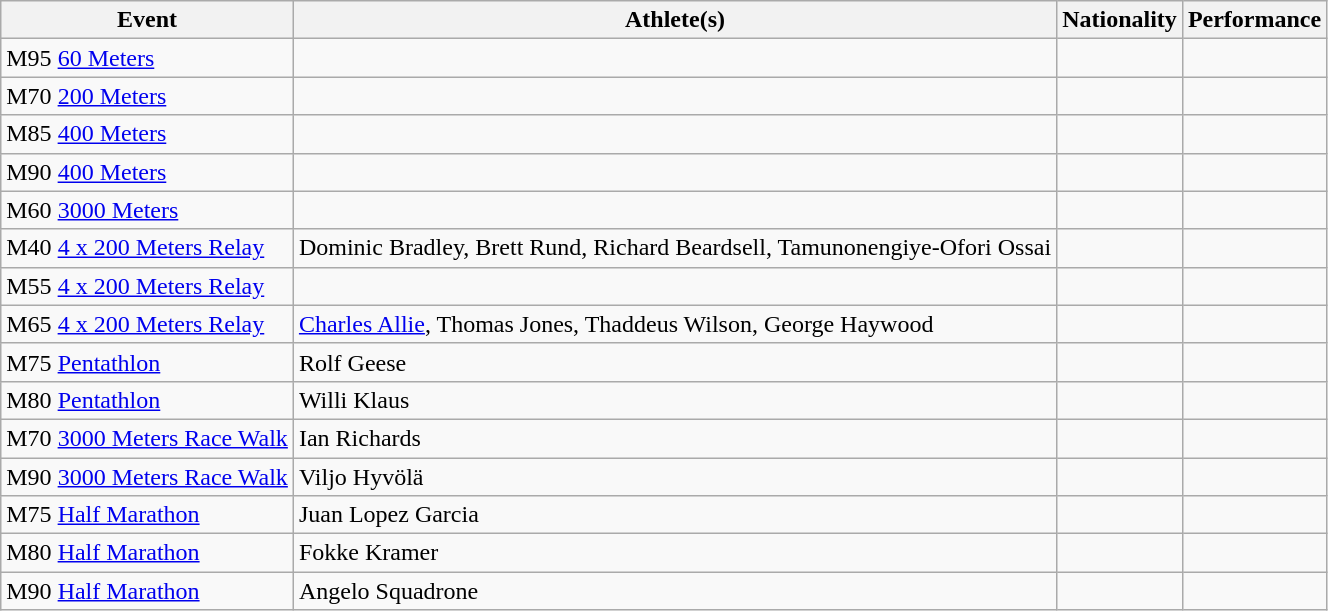<table class="wikitable">
<tr>
<th>Event</th>
<th>Athlete(s)</th>
<th>Nationality</th>
<th>Performance</th>
</tr>
<tr>
<td>M95 <a href='#'>60 Meters</a></td>
<td></td>
<td></td>
<td></td>
</tr>
<tr>
<td>M70 <a href='#'>200 Meters</a></td>
<td></td>
<td></td>
<td></td>
</tr>
<tr>
<td>M85 <a href='#'>400 Meters</a></td>
<td></td>
<td></td>
<td></td>
</tr>
<tr>
<td>M90 <a href='#'>400 Meters</a></td>
<td></td>
<td></td>
<td></td>
</tr>
<tr>
<td>M60 <a href='#'>3000 Meters</a></td>
<td></td>
<td></td>
<td></td>
</tr>
<tr>
<td>M40 <a href='#'>4 x 200 Meters Relay</a></td>
<td>Dominic Bradley, Brett Rund, Richard Beardsell, Tamunonengiye-Ofori Ossai</td>
<td></td>
<td></td>
</tr>
<tr>
<td>M55 <a href='#'>4 x 200 Meters Relay</a></td>
<td></td>
<td></td>
<td></td>
</tr>
<tr>
<td>M65 <a href='#'>4 x 200 Meters Relay</a></td>
<td><a href='#'>Charles Allie</a>, Thomas Jones, Thaddeus Wilson, George Haywood</td>
<td></td>
<td></td>
</tr>
<tr>
<td>M75 <a href='#'>Pentathlon</a></td>
<td>Rolf Geese</td>
<td></td>
<td></td>
</tr>
<tr>
<td>M80 <a href='#'>Pentathlon</a></td>
<td>Willi Klaus</td>
<td></td>
<td></td>
</tr>
<tr>
<td>M70 <a href='#'>3000 Meters Race Walk</a></td>
<td>Ian Richards</td>
<td></td>
<td></td>
</tr>
<tr>
<td>M90 <a href='#'>3000 Meters Race Walk</a></td>
<td>Viljo Hyvölä</td>
<td></td>
<td></td>
</tr>
<tr>
<td>M75 <a href='#'>Half Marathon</a></td>
<td>Juan Lopez Garcia</td>
<td></td>
<td></td>
</tr>
<tr>
<td>M80 <a href='#'>Half Marathon</a></td>
<td>Fokke Kramer</td>
<td></td>
<td></td>
</tr>
<tr>
<td>M90 <a href='#'>Half Marathon</a></td>
<td>Angelo Squadrone</td>
<td></td>
<td></td>
</tr>
</table>
